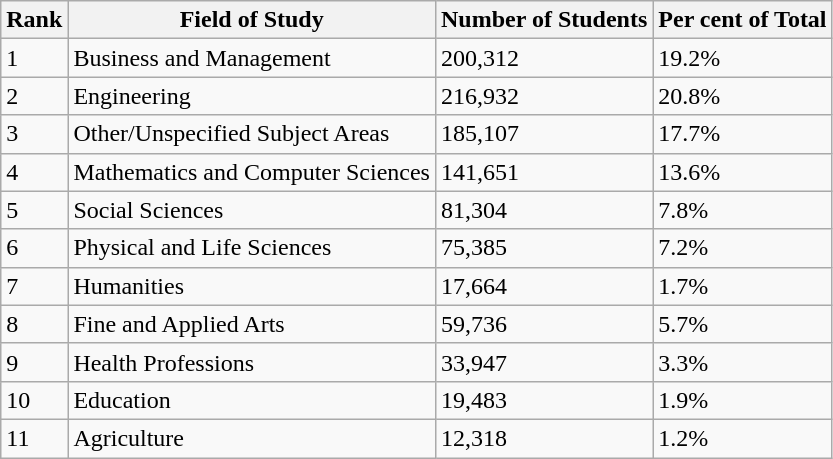<table class="wikitable">
<tr>
<th>Rank</th>
<th>Field of Study</th>
<th>Number of Students</th>
<th>Per cent of Total</th>
</tr>
<tr>
<td>1</td>
<td>Business and Management</td>
<td>200,312</td>
<td>19.2%</td>
</tr>
<tr>
<td>2</td>
<td>Engineering</td>
<td>216,932</td>
<td>20.8%</td>
</tr>
<tr>
<td>3</td>
<td>Other/Unspecified Subject Areas</td>
<td>185,107</td>
<td>17.7%</td>
</tr>
<tr>
<td>4</td>
<td>Mathematics and Computer Sciences</td>
<td>141,651</td>
<td>13.6%</td>
</tr>
<tr>
<td>5</td>
<td>Social Sciences</td>
<td>81,304</td>
<td>7.8%</td>
</tr>
<tr>
<td>6</td>
<td>Physical and Life Sciences</td>
<td>75,385</td>
<td>7.2%</td>
</tr>
<tr>
<td>7</td>
<td>Humanities</td>
<td>17,664</td>
<td>1.7%</td>
</tr>
<tr>
<td>8</td>
<td>Fine and Applied Arts</td>
<td>59,736</td>
<td>5.7%</td>
</tr>
<tr>
<td>9</td>
<td>Health Professions</td>
<td>33,947</td>
<td>3.3%</td>
</tr>
<tr>
<td>10</td>
<td>Education</td>
<td>19,483</td>
<td>1.9%</td>
</tr>
<tr>
<td>11</td>
<td>Agriculture</td>
<td>12,318</td>
<td>1.2%</td>
</tr>
</table>
